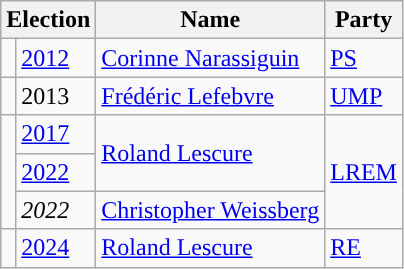<table class="wikitable">
<tr>
<th colspan="2">Election</th>
<th>Name</th>
<th>Party</th>
</tr>
<tr>
<td style="color:inherit;background-color: "></td>
<td><a href='#'>2012</a></td>
<td><a href='#'>Corinne Narassiguin</a></td>
<td><a href='#'>PS</a></td>
</tr>
<tr>
<td style="color:inherit;background-color: "></td>
<td>2013</td>
<td><a href='#'>Frédéric Lefebvre</a></td>
<td><a href='#'>UMP</a></td>
</tr>
<tr>
<td rowspan="3" style="color:inherit;background-color: "></td>
<td><a href='#'>2017</a></td>
<td rowspan="2"><a href='#'>Roland Lescure</a></td>
<td rowspan="3"><a href='#'>LREM</a></td>
</tr>
<tr>
<td><a href='#'>2022</a></td>
</tr>
<tr>
<td><em>2022</em></td>
<td><a href='#'>Christopher Weissberg</a></td>
</tr>
<tr>
<td style="color:inherit;background-color: "></td>
<td><a href='#'>2024</a></td>
<td><a href='#'>Roland Lescure</a></td>
<td><a href='#'>RE</a></td>
</tr>
</table>
